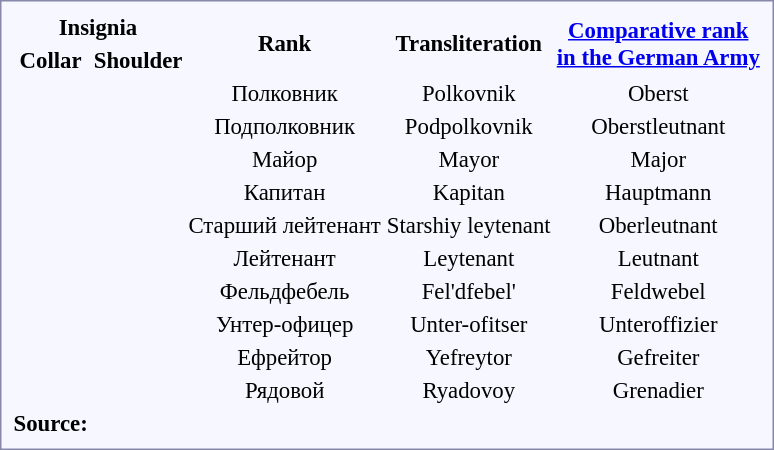<table style="border:1px solid #8888aa; background-color:#f7f8ff; padding:5px; font-size:95%; margin: 0px 12px 12px 0px;">
<tr style="text-align:center;">
<th colspan=2>Insignia</th>
<th rowspan=2>Rank</th>
<th rowspan=2>Transliteration</th>
<th rowspan=2><a href='#'>Comparative rank<br> in the German Army</a></th>
</tr>
<tr style="text-align:center;">
<th>Collar</th>
<th>Shoulder</th>
</tr>
<tr style="text-align:center;">
<td rowspan=6></td>
<td></td>
<td>Полковник</td>
<td>Polkovnik</td>
<td>Oberst</td>
</tr>
<tr style="text-align:center;">
<td></td>
<td>Подполковник</td>
<td>Podpolkovnik</td>
<td>Oberstleutnant</td>
</tr>
<tr style="text-align:center;">
<td></td>
<td>Майор</td>
<td>Mayor</td>
<td>Major</td>
</tr>
<tr style="text-align:center;">
<td></td>
<td>Капитан</td>
<td>Kapitan</td>
<td>Hauptmann</td>
</tr>
<tr style="text-align:center;">
<td></td>
<td>Старший лейтенант</td>
<td>Starshiy leytenant</td>
<td>Oberleutnant</td>
</tr>
<tr style="text-align:center;">
<td></td>
<td>Лейтенант</td>
<td>Leytenant</td>
<td>Leutnant</td>
</tr>
<tr style="text-align:center;">
<td rowspan=4></td>
<td></td>
<td>Фельдфебель</td>
<td>Fel'dfebel'</td>
<td>Feldwebel</td>
</tr>
<tr style="text-align:center;">
<td></td>
<td>Унтер-офицер</td>
<td>Unter-ofitser</td>
<td>Unteroffizier</td>
</tr>
<tr style="text-align:center;">
<td></td>
<td>Ефрейтор</td>
<td>Yefreytor</td>
<td>Gefreiter</td>
</tr>
<tr style="text-align:center;">
<td></td>
<td>Рядовой</td>
<td>Ryadovoy</td>
<td>Grenadier</td>
</tr>
<tr>
<th>Source:</th>
<td></td>
</tr>
</table>
